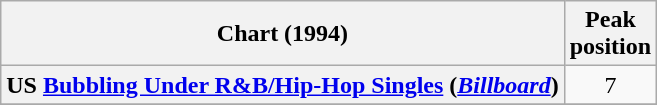<table class="wikitable sortable plainrowheaders" style="text-align:center">
<tr>
<th scope="col">Chart (1994)</th>
<th scope="col">Peak<br>position</th>
</tr>
<tr>
<th scope="row">US <a href='#'>Bubbling Under R&B/Hip-Hop Singles</a> (<em><a href='#'>Billboard</a></em>)</th>
<td>7</td>
</tr>
<tr>
</tr>
</table>
